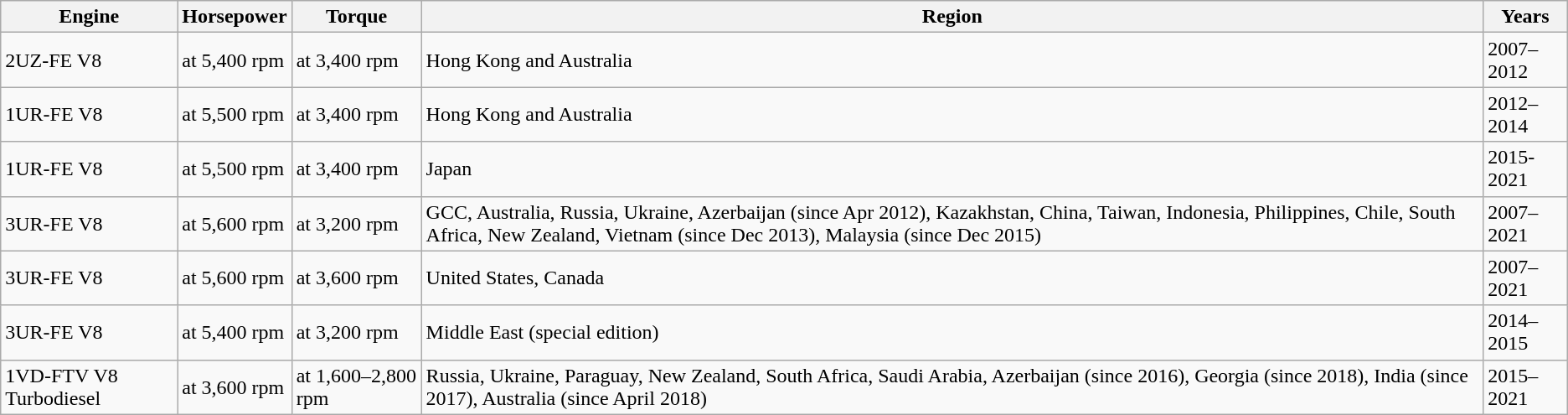<table class="wikitable">
<tr>
<th>Engine</th>
<th>Horsepower</th>
<th>Torque</th>
<th>Region</th>
<th>Years</th>
</tr>
<tr>
<td>2UZ-FE V8 </td>
<td> at 5,400 rpm</td>
<td> at 3,400 rpm</td>
<td>Hong Kong and Australia</td>
<td>2007–2012</td>
</tr>
<tr>
<td>1UR-FE V8 </td>
<td> at 5,500 rpm</td>
<td> at 3,400 rpm</td>
<td>Hong Kong and Australia</td>
<td>2012–2014</td>
</tr>
<tr>
<td>1UR-FE V8<br></td>
<td> at 5,500 rpm</td>
<td> at 3,400 rpm</td>
<td>Japan</td>
<td>2015-2021</td>
</tr>
<tr>
<td>3UR-FE V8 </td>
<td> at 5,600 rpm</td>
<td> at 3,200 rpm</td>
<td>GCC, Australia, Russia, Ukraine, Azerbaijan (since Apr 2012), Kazakhstan, China, Taiwan, Indonesia, Philippines, Chile, South Africa, New Zealand, Vietnam (since Dec 2013), Malaysia (since Dec 2015)</td>
<td>2007–2021</td>
</tr>
<tr>
<td>3UR-FE V8 </td>
<td> at 5,600 rpm</td>
<td> at 3,600 rpm</td>
<td>United States, Canada</td>
<td>2007–2021</td>
</tr>
<tr>
<td>3UR-FE V8 </td>
<td> at 5,400 rpm</td>
<td> at 3,200 rpm</td>
<td>Middle East (special edition)</td>
<td>2014–2015</td>
</tr>
<tr>
<td>1VD-FTV V8  Turbodiesel</td>
<td> at 3,600 rpm</td>
<td> at 1,600–2,800 rpm</td>
<td>Russia, Ukraine, Paraguay, New Zealand, South Africa, Saudi Arabia, Azerbaijan (since 2016), Georgia (since 2018), India (since 2017), Australia (since April 2018)</td>
<td>2015–2021</td>
</tr>
</table>
